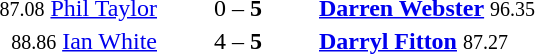<table style="text-align:center">
<tr>
<th width=223></th>
<th width=100></th>
<th width=223></th>
</tr>
<tr>
<td align=right><small><span>87.08</span></small> <a href='#'>Phil Taylor</a> </td>
<td>0 – <strong>5</strong></td>
<td align=left> <strong><a href='#'>Darren Webster</a></strong> <small><span>96.35</span></small></td>
</tr>
<tr>
<td align=right><small><span>88.86</span></small>  <a href='#'>Ian White</a> </td>
<td>4 – <strong>5</strong></td>
<td align=left> <strong><a href='#'>Darryl Fitton</a></strong> <small><span>87.27</span></small></td>
</tr>
</table>
